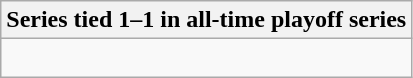<table class="wikitable collapsible collapsed">
<tr>
<th>Series tied 1–1 in all-time playoff series</th>
</tr>
<tr>
<td><br>
</td>
</tr>
</table>
